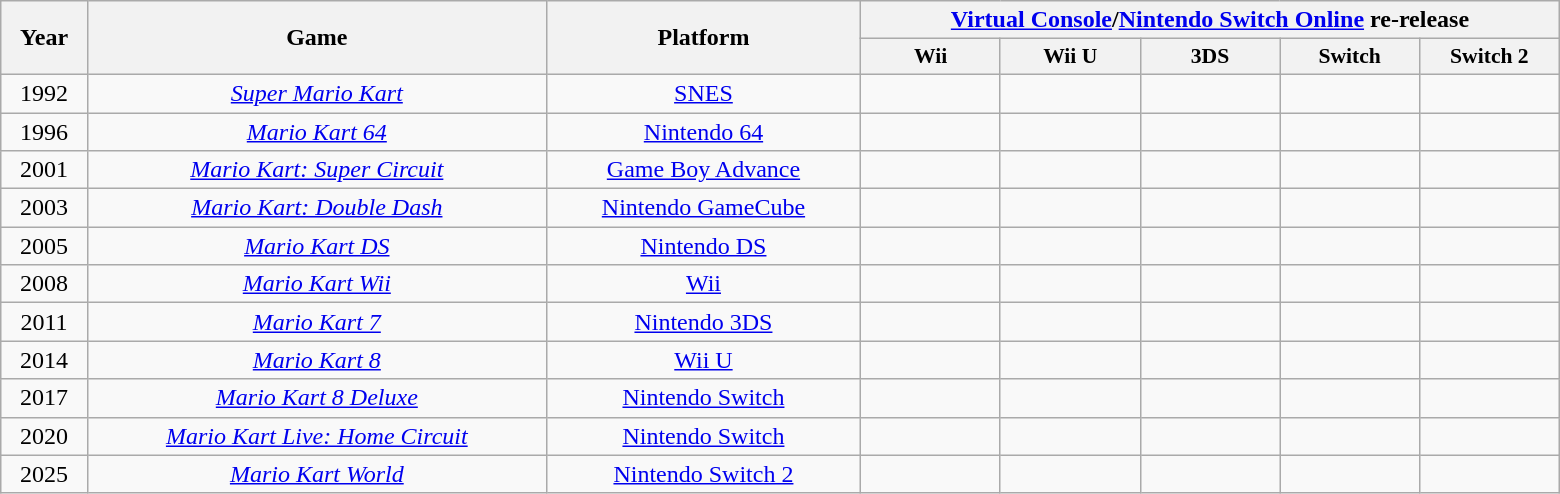<table class="wikitable" style="width: 65em; text-align: center">
<tr>
<th rowspan = "2">Year</th>
<th rowspan="2">Game</th>
<th rowspan="2">Platform</th>
<th colspan="6"><a href='#'>Virtual Console</a>/<a href='#'>Nintendo Switch Online</a> re-release</th>
</tr>
<tr>
<th style="width:6em;font-size:90%">Wii</th>
<th style="width:6em;font-size:90%">Wii U</th>
<th style="width:6em;font-size:90%">3DS</th>
<th style="width:6em;font-size:90%">Switch</th>
<th style="width:6em;font-size:90%">Switch 2</th>
</tr>
<tr>
<td>1992</td>
<td><em><a href='#'>Super Mario Kart</a></em></td>
<td><a href='#'>SNES</a></td>
<td></td>
<td></td>
<td></td>
<td></td>
<td></td>
</tr>
<tr>
<td>1996</td>
<td><em><a href='#'>Mario Kart 64</a></em></td>
<td><a href='#'>Nintendo 64</a></td>
<td></td>
<td></td>
<td></td>
<td></td>
<td></td>
</tr>
<tr>
<td>2001</td>
<td><em><a href='#'>Mario Kart: Super Circuit</a></em></td>
<td><a href='#'>Game Boy Advance</a></td>
<td></td>
<td></td>
<td></td>
<td></td>
<td></td>
</tr>
<tr>
<td>2003</td>
<td><em><a href='#'>Mario Kart: Double Dash</a></em></td>
<td><a href='#'>Nintendo GameCube</a></td>
<td></td>
<td></td>
<td></td>
<td></td>
<td></td>
</tr>
<tr>
<td>2005</td>
<td><em><a href='#'>Mario Kart DS</a></em></td>
<td><a href='#'>Nintendo DS</a></td>
<td></td>
<td></td>
<td></td>
<td></td>
<td></td>
</tr>
<tr>
<td>2008</td>
<td><em><a href='#'>Mario Kart Wii</a></em></td>
<td><a href='#'>Wii</a></td>
<td></td>
<td></td>
<td></td>
<td></td>
<td></td>
</tr>
<tr>
<td>2011</td>
<td><em><a href='#'>Mario Kart 7</a></em></td>
<td><a href='#'>Nintendo 3DS</a></td>
<td></td>
<td></td>
<td></td>
<td></td>
<td></td>
</tr>
<tr>
<td>2014</td>
<td><em><a href='#'>Mario Kart 8</a></em></td>
<td><a href='#'>Wii U</a></td>
<td></td>
<td></td>
<td></td>
<td></td>
<td></td>
</tr>
<tr>
<td>2017</td>
<td><em><a href='#'>Mario Kart 8 Deluxe</a></em></td>
<td><a href='#'>Nintendo Switch</a></td>
<td></td>
<td></td>
<td></td>
<td></td>
<td></td>
</tr>
<tr>
<td>2020</td>
<td><em><a href='#'>Mario Kart Live: Home Circuit</a></em></td>
<td><a href='#'>Nintendo Switch</a></td>
<td></td>
<td></td>
<td></td>
<td></td>
<td></td>
</tr>
<tr>
<td>2025</td>
<td><em><a href='#'>Mario Kart World</a></em></td>
<td><a href='#'>Nintendo Switch 2</a></td>
<td></td>
<td></td>
<td></td>
<td></td>
<td></td>
</tr>
</table>
